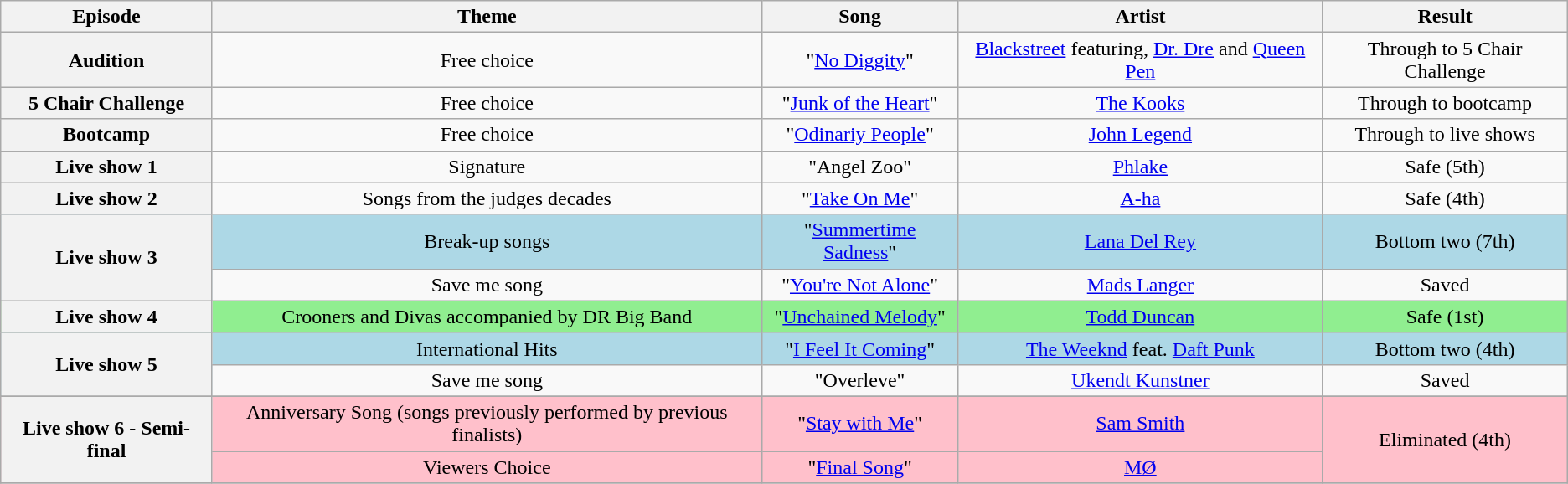<table class="wikitable" style="text-align:center;">
<tr>
<th scope="col">Episode</th>
<th scope="col">Theme</th>
<th scope="col">Song</th>
<th scope="col">Artist</th>
<th scope="col">Result</th>
</tr>
<tr>
<th scope="row">Audition</th>
<td>Free choice</td>
<td>"<a href='#'>No Diggity</a>"</td>
<td><a href='#'>Blackstreet</a> featuring, <a href='#'>Dr. Dre</a> and <a href='#'>Queen Pen</a></td>
<td>Through to 5 Chair Challenge</td>
</tr>
<tr>
<th scope="row">5 Chair Challenge</th>
<td>Free choice</td>
<td>"<a href='#'>Junk of the Heart</a>"</td>
<td><a href='#'>The Kooks</a></td>
<td>Through to bootcamp</td>
</tr>
<tr>
<th scope="row">Bootcamp</th>
<td>Free choice</td>
<td>"<a href='#'>Odinariy People</a>"</td>
<td><a href='#'>John Legend</a></td>
<td>Through to live shows</td>
</tr>
<tr>
<th scope="row">Live show 1</th>
<td>Signature</td>
<td>"Angel Zoo"</td>
<td><a href='#'>Phlake</a></td>
<td>Safe (5th)</td>
</tr>
<tr>
<th scope="row">Live show 2</th>
<td>Songs from the judges decades</td>
<td>"<a href='#'>Take On Me</a>"</td>
<td><a href='#'>A-ha</a></td>
<td>Safe (4th)</td>
</tr>
<tr style="background:lightblue;">
<th scope="row" rowspan="2">Live show 3</th>
<td>Break-up songs</td>
<td>"<a href='#'>Summertime Sadness</a>"</td>
<td><a href='#'>Lana Del Rey</a></td>
<td>Bottom two (7th)</td>
</tr>
<tr>
<td>Save me song</td>
<td>"<a href='#'>You're Not Alone</a>"</td>
<td><a href='#'>Mads Langer</a></td>
<td>Saved</td>
</tr>
<tr bgcolor=lightgreen>
<th scope="row">Live show 4</th>
<td>Crooners and Divas accompanied by DR Big Band</td>
<td>"<a href='#'>Unchained Melody</a>"</td>
<td><a href='#'>Todd Duncan</a></td>
<td>Safe (1st)</td>
</tr>
<tr style="background:lightblue;">
<th scope="row" rowspan="2">Live show 5</th>
<td>International Hits</td>
<td>"<a href='#'>I Feel It Coming</a>"</td>
<td><a href='#'>The Weeknd</a> feat. <a href='#'>Daft Punk</a></td>
<td>Bottom two (4th)</td>
</tr>
<tr>
<td>Save me song</td>
<td>"Overleve"</td>
<td><a href='#'>Ukendt Kunstner</a></td>
<td>Saved</td>
</tr>
<tr>
</tr>
<tr style="background:pink;">
<th scope="row" rowspan="2">Live show 6 - Semi-final</th>
<td>Anniversary Song (songs previously performed by previous finalists)</td>
<td>"<a href='#'>Stay with Me</a>"</td>
<td><a href='#'>Sam Smith</a></td>
<td rowspan="2">Eliminated (4th)</td>
</tr>
<tr style="background:pink;">
<td>Viewers Choice</td>
<td>"<a href='#'>Final Song</a>"</td>
<td><a href='#'>MØ</a></td>
</tr>
<tr>
</tr>
</table>
